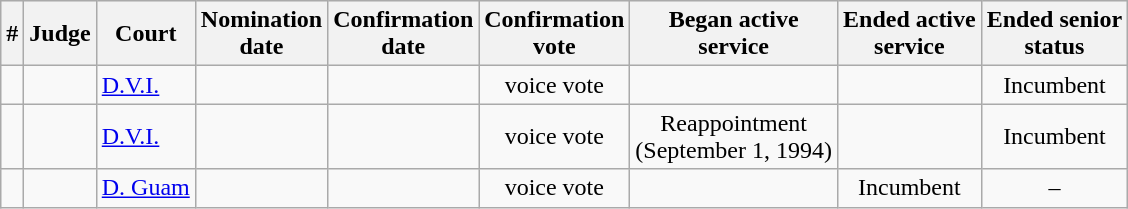<table class="sortable wikitable">
<tr bgcolor="#ececec">
<th>#</th>
<th>Judge</th>
<th>Court<br></th>
<th>Nomination<br>date</th>
<th>Confirmation<br>date</th>
<th>Confirmation<br>vote</th>
<th>Began active<br>service</th>
<th>Ended active<br>service</th>
<th>Ended senior<br>status</th>
</tr>
<tr>
<td></td>
<td></td>
<td><a href='#'>D.V.I.</a></td>
<td></td>
<td></td>
<td align="center">voice vote</td>
<td></td>
<td></td>
<td align="center">Incumbent</td>
</tr>
<tr>
<td></td>
<td></td>
<td><a href='#'>D.V.I.</a></td>
<td></td>
<td></td>
<td align="center">voice vote</td>
<td align="center">Reappointment<br>(September 1, 1994)</td>
<td></td>
<td align="center">Incumbent</td>
</tr>
<tr>
<td></td>
<td></td>
<td><a href='#'>D. Guam</a></td>
<td></td>
<td></td>
<td align="center">voice vote</td>
<td></td>
<td align="center">Incumbent</td>
<td align="center">–</td>
</tr>
</table>
